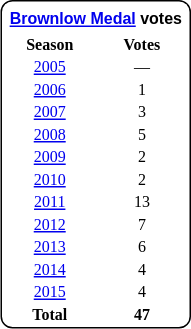<table style="margin-right:4px; margin-top:8px; float:right; border:1px #000 solid; border-radius:8px; background:#fff; font-family:Verdana; font-size:8pt; text-align:center;">
<tr style="background:#fff;">
<td style="padding:3px; margin-bottom:-3px; margin-top:2px; font-family:Arial; " colspan="2"><strong><a href='#'>Brownlow Medal</a> votes</strong></td>
</tr>
<tr>
<th style="width:50%;">Season</th>
<th style="width:50%;">Votes</th>
</tr>
<tr>
<td><a href='#'>2005</a></td>
<td>—</td>
</tr>
<tr>
<td><a href='#'>2006</a></td>
<td>1</td>
</tr>
<tr>
<td><a href='#'>2007</a></td>
<td>3</td>
</tr>
<tr>
<td><a href='#'>2008</a></td>
<td>5</td>
</tr>
<tr>
<td><a href='#'>2009</a></td>
<td>2</td>
</tr>
<tr>
<td><a href='#'>2010</a></td>
<td>2</td>
</tr>
<tr>
<td><a href='#'>2011</a></td>
<td>13</td>
</tr>
<tr>
<td><a href='#'>2012</a></td>
<td>7</td>
</tr>
<tr>
<td><a href='#'>2013</a></td>
<td>6</td>
</tr>
<tr>
<td><a href='#'>2014</a></td>
<td>4</td>
</tr>
<tr>
<td><a href='#'>2015</a></td>
<td>4</td>
</tr>
<tr>
<td><strong>Total</strong></td>
<td><strong>47</strong></td>
</tr>
</table>
